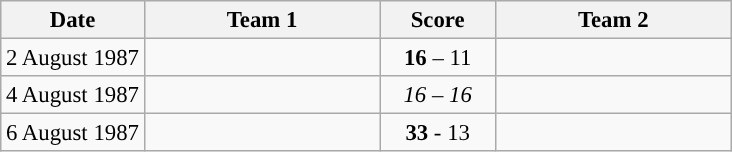<table class="wikitable" style="font-size:95%">
<tr>
<th>Date</th>
<th width=150px>Team 1</th>
<th width=70px>Score</th>
<th width=150px>Team 2</th>
</tr>
<tr>
<td>2 August 1987</td>
<td align=right></td>
<td align=center><strong>16</strong> – 11</td>
<td></td>
</tr>
<tr>
<td>4 August 1987</td>
<td align=right></td>
<td align=center><em>16 – 16</em></td>
<td></td>
</tr>
<tr>
<td>6 August 1987</td>
<td align=right></td>
<td align=center><strong>33</strong> - 13</td>
<td></td>
</tr>
</table>
